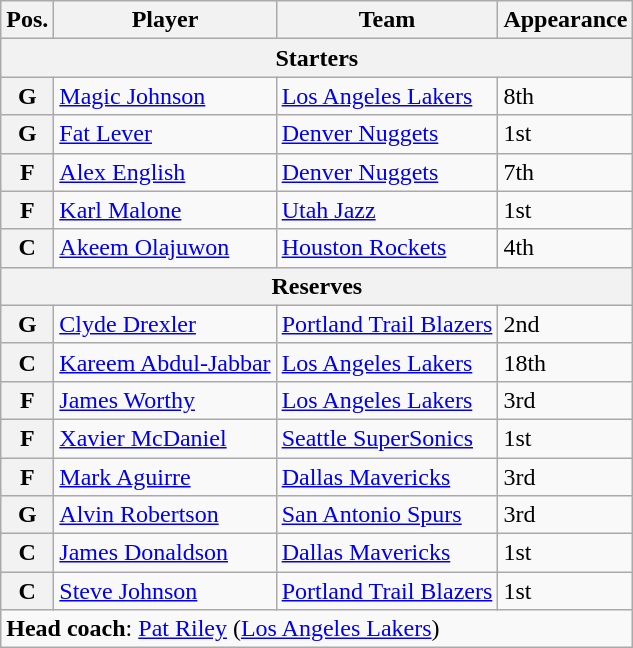<table class="wikitable">
<tr>
<th>Pos.</th>
<th>Player</th>
<th>Team</th>
<th>Appearance</th>
</tr>
<tr>
<th colspan="4">Starters</th>
</tr>
<tr>
<th>G</th>
<td><a href='#'>Magic Johnson</a></td>
<td><a href='#'>Los Angeles Lakers</a></td>
<td>8th</td>
</tr>
<tr>
<th>G</th>
<td><a href='#'>Fat Lever</a></td>
<td><a href='#'>Denver Nuggets</a></td>
<td>1st</td>
</tr>
<tr>
<th>F</th>
<td><a href='#'>Alex English</a></td>
<td><a href='#'>Denver Nuggets</a></td>
<td>7th</td>
</tr>
<tr>
<th>F</th>
<td><a href='#'>Karl Malone</a></td>
<td><a href='#'>Utah Jazz</a></td>
<td>1st</td>
</tr>
<tr>
<th>C</th>
<td><a href='#'>Akeem Olajuwon</a></td>
<td><a href='#'>Houston Rockets</a></td>
<td>4th</td>
</tr>
<tr>
<th colspan="4">Reserves</th>
</tr>
<tr>
<th>G</th>
<td><a href='#'>Clyde Drexler</a></td>
<td><a href='#'>Portland Trail Blazers</a></td>
<td>2nd</td>
</tr>
<tr>
<th>C</th>
<td><a href='#'>Kareem Abdul-Jabbar</a></td>
<td><a href='#'>Los Angeles Lakers</a></td>
<td>18th</td>
</tr>
<tr>
<th>F</th>
<td><a href='#'>James Worthy</a></td>
<td><a href='#'>Los Angeles Lakers</a></td>
<td>3rd</td>
</tr>
<tr>
<th>F</th>
<td><a href='#'>Xavier McDaniel</a></td>
<td><a href='#'>Seattle SuperSonics</a></td>
<td>1st</td>
</tr>
<tr>
<th>F</th>
<td><a href='#'>Mark Aguirre</a></td>
<td><a href='#'>Dallas Mavericks</a></td>
<td>3rd</td>
</tr>
<tr>
<th>G</th>
<td><a href='#'>Alvin Robertson</a></td>
<td><a href='#'>San Antonio Spurs</a></td>
<td>3rd</td>
</tr>
<tr>
<th>C</th>
<td><a href='#'>James Donaldson</a></td>
<td><a href='#'>Dallas Mavericks</a></td>
<td>1st</td>
</tr>
<tr>
<th>C</th>
<td><a href='#'>Steve Johnson</a></td>
<td><a href='#'>Portland Trail Blazers</a></td>
<td>1st</td>
</tr>
<tr>
<td colspan="4"><strong>Head coach</strong>: <a href='#'>Pat Riley</a> (<a href='#'>Los Angeles Lakers</a>)</td>
</tr>
</table>
